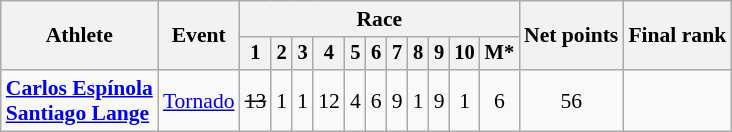<table class="wikitable" style="font-size:90%">
<tr>
<th rowspan="2">Athlete</th>
<th rowspan="2">Event</th>
<th colspan=11>Race</th>
<th rowspan=2>Net points</th>
<th rowspan=2>Final rank</th>
</tr>
<tr style="font-size:95%">
<th>1</th>
<th>2</th>
<th>3</th>
<th>4</th>
<th>5</th>
<th>6</th>
<th>7</th>
<th>8</th>
<th>9</th>
<th>10</th>
<th>M*</th>
</tr>
<tr align=center>
<td align=left><strong><a href='#'>Carlos Espínola</a><br><a href='#'>Santiago Lange</a></strong></td>
<td align=left><a href='#'>Tornado</a></td>
<td><s>13</s></td>
<td>1</td>
<td>1</td>
<td>12</td>
<td>4</td>
<td>6</td>
<td>9</td>
<td>1</td>
<td>9</td>
<td>1</td>
<td>6</td>
<td>56</td>
<td></td>
</tr>
</table>
